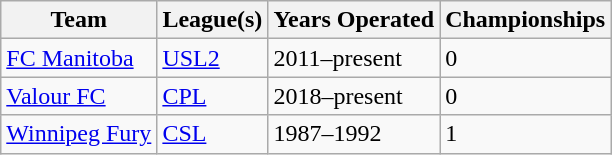<table class="wikitable">
<tr>
<th>Team</th>
<th>League(s)</th>
<th>Years Operated</th>
<th>Championships</th>
</tr>
<tr>
<td><a href='#'>FC Manitoba</a></td>
<td><a href='#'>USL2</a></td>
<td>2011–present</td>
<td>0</td>
</tr>
<tr>
<td><a href='#'>Valour FC</a></td>
<td><a href='#'>CPL</a></td>
<td>2018–present</td>
<td>0</td>
</tr>
<tr>
<td><a href='#'>Winnipeg Fury</a></td>
<td><a href='#'>CSL</a></td>
<td>1987–1992</td>
<td>1</td>
</tr>
</table>
